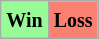<table class="wikitable" style="text-align:center;">
<tr>
<td bgcolor="#98fb98"><small><strong>Win</strong></small></td>
<td bgcolor="salmon"><small><strong>Loss</strong></small></td>
</tr>
</table>
